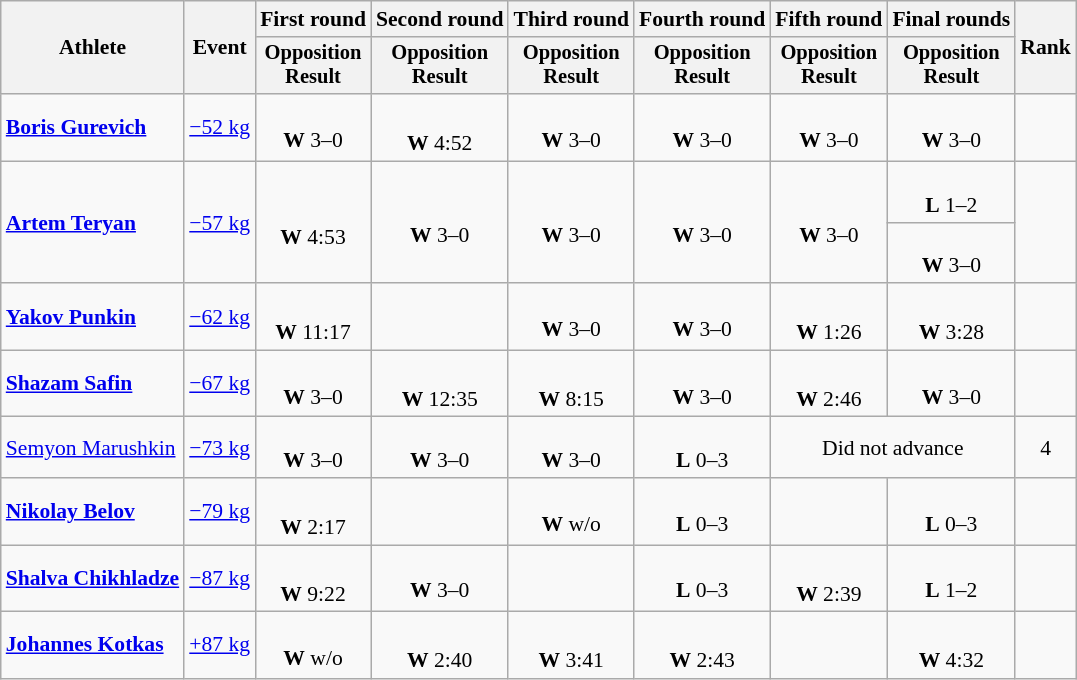<table class="wikitable" style="font-size:90%">
<tr>
<th rowspan="2">Athlete</th>
<th rowspan="2">Event</th>
<th>First round</th>
<th>Second round</th>
<th>Third round</th>
<th>Fourth round</th>
<th>Fifth round</th>
<th>Final rounds</th>
<th rowspan="2">Rank</th>
</tr>
<tr style="font-size: 95%">
<th>Opposition<br>Result</th>
<th>Opposition<br>Result</th>
<th>Opposition<br>Result</th>
<th>Opposition<br>Result</th>
<th>Opposition<br>Result</th>
<th>Opposition<br>Result</th>
</tr>
<tr align=center>
<td align=left><strong><a href='#'>Boris Gurevich</a></strong></td>
<td align=left><a href='#'>−52 kg</a></td>
<td><br><strong>W</strong> 3–0</td>
<td><br><strong>W</strong> 4:52 <sup></sup></td>
<td><br><strong>W</strong> 3–0</td>
<td><br><strong>W</strong> 3–0</td>
<td><br><strong>W</strong> 3–0</td>
<td><br><strong>W</strong> 3–0</td>
<td></td>
</tr>
<tr align=center>
<td align=left rowspan=2><strong><a href='#'>Artem Teryan</a></strong></td>
<td align=left rowspan=2><a href='#'>−57 kg</a></td>
<td rowspan=2><br><strong>W</strong> 4:53 <sup></sup></td>
<td rowspan=2><br><strong>W</strong> 3–0</td>
<td rowspan=2><br><strong>W</strong> 3–0</td>
<td rowspan=2><br><strong>W</strong> 3–0</td>
<td rowspan=2><br><strong>W</strong> 3–0</td>
<td><br><strong>L</strong> 1–2</td>
<td rowspan=2></td>
</tr>
<tr align=center>
<td><br><strong>W</strong> 3–0</td>
</tr>
<tr align=center>
<td align=left><strong><a href='#'>Yakov Punkin</a></strong></td>
<td align=left><a href='#'>−62 kg</a></td>
<td><br><strong>W</strong> 11:17 <sup></sup></td>
<td></td>
<td><br><strong>W</strong> 3–0</td>
<td><br><strong>W</strong> 3–0</td>
<td><br><strong>W</strong> 1:26 <sup></sup></td>
<td><br><strong>W</strong> 3:28 <sup></sup></td>
<td></td>
</tr>
<tr align=center>
<td align=left><strong><a href='#'>Shazam Safin</a></strong></td>
<td align=left><a href='#'>−67 kg</a></td>
<td><br><strong>W</strong> 3–0</td>
<td><br><strong>W</strong> 12:35 <sup></sup></td>
<td><br><strong>W</strong> 8:15 <sup></sup></td>
<td><br><strong>W</strong> 3–0</td>
<td><br><strong>W</strong> 2:46 <sup></sup></td>
<td><br><strong>W</strong> 3–0</td>
<td></td>
</tr>
<tr align=center>
<td align=left><a href='#'>Semyon Marushkin</a></td>
<td align=left><a href='#'>−73 kg</a></td>
<td><br><strong>W</strong> 3–0</td>
<td><br><strong>W</strong> 3–0</td>
<td><br><strong>W</strong> 3–0</td>
<td><br><strong>L</strong> 0–3</td>
<td colspan=2>Did not advance</td>
<td>4</td>
</tr>
<tr align=center>
<td align=left><strong><a href='#'>Nikolay Belov</a></strong></td>
<td align=left><a href='#'>−79 kg</a></td>
<td><br><strong>W</strong> 2:17 <sup></sup></td>
<td></td>
<td><br><strong>W</strong> w/o</td>
<td><br><strong>L</strong> 0–3</td>
<td></td>
<td><br><strong>L</strong> 0–3</td>
<td></td>
</tr>
<tr align=center>
<td align=left><strong><a href='#'>Shalva Chikhladze</a></strong></td>
<td align=left><a href='#'>−87 kg</a></td>
<td><br><strong>W</strong> 9:22 <sup></sup></td>
<td><br><strong>W</strong> 3–0</td>
<td></td>
<td><br><strong>L</strong> 0–3</td>
<td><br><strong>W</strong> 2:39 <sup></sup></td>
<td><br><strong>L</strong> 1–2</td>
<td></td>
</tr>
<tr align=center>
<td align=left><strong><a href='#'>Johannes Kotkas</a></strong></td>
<td align=left><a href='#'>+87 kg</a></td>
<td><br><strong>W</strong> w/o</td>
<td><br><strong>W</strong> 2:40 <sup></sup></td>
<td><br><strong>W</strong> 3:41 <sup></sup></td>
<td><br><strong>W</strong> 2:43 <sup></sup></td>
<td></td>
<td><br><strong>W</strong>  4:32 <sup></sup></td>
<td></td>
</tr>
</table>
